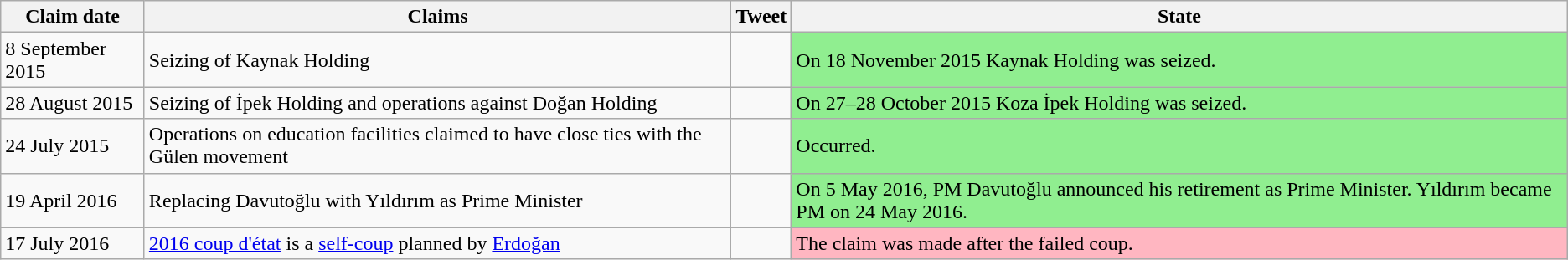<table class="wikitable" style="margin-bottom: 10px;">
<tr>
<th>Claim date</th>
<th>Claims</th>
<th>Tweet</th>
<th>State</th>
</tr>
<tr>
<td>8 September 2015</td>
<td>Seizing of Kaynak Holding</td>
<td></td>
<td style="background-color:lightgreen">On 18 November 2015 Kaynak Holding was seized.</td>
</tr>
<tr>
<td>28 August 2015</td>
<td>Seizing of İpek Holding and operations against Doğan Holding</td>
<td></td>
<td style="background-color:lightgreen">On 27–28 October 2015 Koza İpek Holding was seized.</td>
</tr>
<tr>
<td>24 July 2015</td>
<td>Operations on education facilities claimed to have close ties with the Gülen movement</td>
<td></td>
<td style="background-color:lightgreen">Occurred.</td>
</tr>
<tr>
<td>19 April 2016</td>
<td>Replacing Davutoğlu with Yıldırım as Prime Minister</td>
<td></td>
<td style="background-color:lightgreen">On 5 May 2016, PM Davutoğlu announced his retirement as Prime Minister. Yıldırım became PM on 24 May 2016.</td>
</tr>
<tr>
<td>17 July 2016</td>
<td><a href='#'>2016 coup d'état</a> is a <a href='#'>self-coup</a> planned by <a href='#'>Erdoğan</a></td>
<td></td>
<td style="background-color:lightpink">The claim was made after the failed coup.</td>
</tr>
</table>
